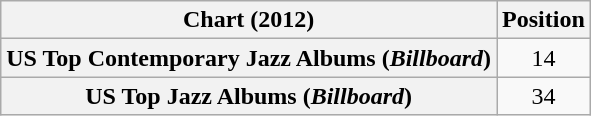<table class="wikitable plainrowheaders" style="text-align:center">
<tr>
<th scope="col">Chart (2012)</th>
<th scope="col">Position</th>
</tr>
<tr>
<th scope="row">US Top Contemporary Jazz Albums (<em>Billboard</em>)</th>
<td>14</td>
</tr>
<tr>
<th scope="row">US Top Jazz Albums (<em>Billboard</em>)</th>
<td>34</td>
</tr>
</table>
